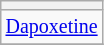<table class="wikitable" style="font-size:smaller; text-align:center">
<tr>
<th colspan="1"></th>
</tr>
<tr>
<td> <a href='#'>Dapoxetine</a></td>
</tr>
<tr>
</tr>
</table>
